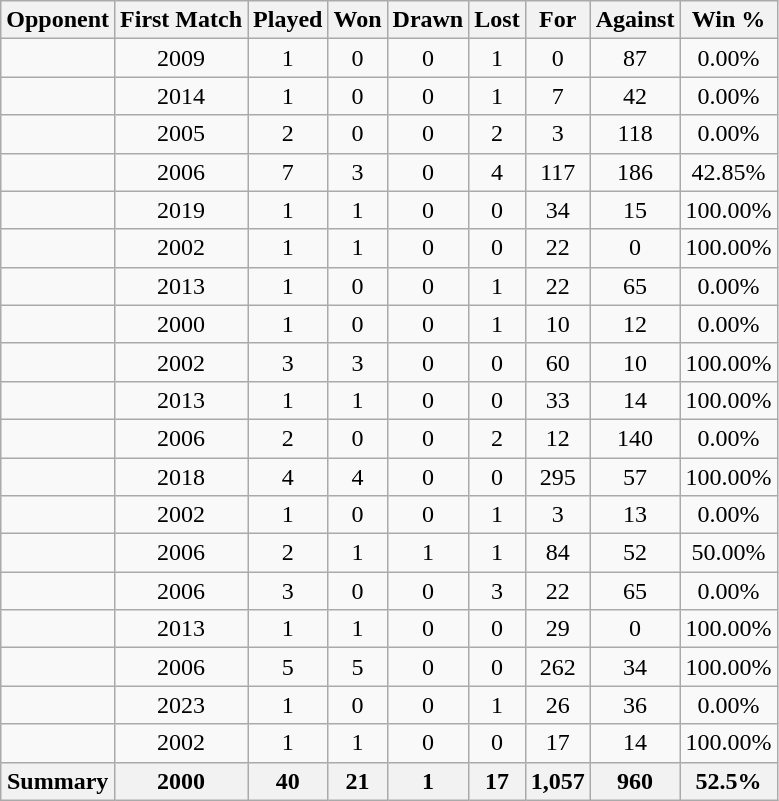<table class="wikitable sortable" style="text-align:center;">
<tr>
<th>Opponent</th>
<th>First Match</th>
<th>Played</th>
<th>Won</th>
<th>Drawn</th>
<th>Lost</th>
<th>For</th>
<th>Against</th>
<th>Win %</th>
</tr>
<tr>
<td style="text-align: left;"></td>
<td>2009</td>
<td>1</td>
<td>0</td>
<td>0</td>
<td>1</td>
<td>0</td>
<td>87</td>
<td>0.00%</td>
</tr>
<tr>
<td style="text-align: left;"></td>
<td>2014</td>
<td>1</td>
<td>0</td>
<td>0</td>
<td>1</td>
<td>7</td>
<td>42</td>
<td>0.00%</td>
</tr>
<tr>
<td style="text-align: left;"></td>
<td>2005</td>
<td>2</td>
<td>0</td>
<td>0</td>
<td>2</td>
<td>3</td>
<td>118</td>
<td>0.00%</td>
</tr>
<tr>
<td style="text-align: left;"></td>
<td>2006</td>
<td>7</td>
<td>3</td>
<td>0</td>
<td>4</td>
<td>117</td>
<td>186</td>
<td>42.85%</td>
</tr>
<tr>
<td style="text-align: left;"></td>
<td>2019</td>
<td>1</td>
<td>1</td>
<td>0</td>
<td>0</td>
<td>34</td>
<td>15</td>
<td>100.00%</td>
</tr>
<tr>
<td style="text-align: left;"></td>
<td>2002</td>
<td>1</td>
<td>1</td>
<td>0</td>
<td>0</td>
<td>22</td>
<td>0</td>
<td>100.00%</td>
</tr>
<tr>
<td style="text-align: left;"></td>
<td>2013</td>
<td>1</td>
<td>0</td>
<td>0</td>
<td>1</td>
<td>22</td>
<td>65</td>
<td>0.00%</td>
</tr>
<tr>
<td style="text-align: left;"></td>
<td>2000</td>
<td>1</td>
<td>0</td>
<td>0</td>
<td>1</td>
<td>10</td>
<td>12</td>
<td>0.00%</td>
</tr>
<tr>
<td style="text-align: left;"></td>
<td>2002</td>
<td>3</td>
<td>3</td>
<td>0</td>
<td>0</td>
<td>60</td>
<td>10</td>
<td>100.00%</td>
</tr>
<tr>
<td style="text-align: left;"></td>
<td>2013</td>
<td>1</td>
<td>1</td>
<td>0</td>
<td>0</td>
<td>33</td>
<td>14</td>
<td>100.00%</td>
</tr>
<tr>
<td style="text-align: left;"></td>
<td>2006</td>
<td>2</td>
<td>0</td>
<td>0</td>
<td>2</td>
<td>12</td>
<td>140</td>
<td>0.00%</td>
</tr>
<tr>
<td style="text-align: left;"></td>
<td>2018</td>
<td>4</td>
<td>4</td>
<td>0</td>
<td>0</td>
<td>295</td>
<td>57</td>
<td>100.00%</td>
</tr>
<tr>
<td style="text-align: left;"></td>
<td>2002</td>
<td>1</td>
<td>0</td>
<td>0</td>
<td>1</td>
<td>3</td>
<td>13</td>
<td>0.00%</td>
</tr>
<tr>
<td style="text-align: left;"></td>
<td>2006</td>
<td>2</td>
<td>1</td>
<td>1</td>
<td>1</td>
<td>84</td>
<td>52</td>
<td>50.00%</td>
</tr>
<tr>
<td style="text-align: left;"></td>
<td>2006</td>
<td>3</td>
<td>0</td>
<td>0</td>
<td>3</td>
<td>22</td>
<td>65</td>
<td>0.00%</td>
</tr>
<tr>
<td style="text-align: left;"></td>
<td>2013</td>
<td>1</td>
<td>1</td>
<td>0</td>
<td>0</td>
<td>29</td>
<td>0</td>
<td>100.00%</td>
</tr>
<tr>
<td style="text-align: left;"></td>
<td>2006</td>
<td>5</td>
<td>5</td>
<td>0</td>
<td>0</td>
<td>262</td>
<td>34</td>
<td>100.00%</td>
</tr>
<tr>
<td style="text-align: left;"></td>
<td>2023</td>
<td>1</td>
<td>0</td>
<td>0</td>
<td>1</td>
<td>26</td>
<td>36</td>
<td>0.00%</td>
</tr>
<tr>
<td style="text-align: left;"></td>
<td>2002</td>
<td>1</td>
<td>1</td>
<td>0</td>
<td>0</td>
<td>17</td>
<td>14</td>
<td>100.00%</td>
</tr>
<tr>
<th>Summary</th>
<th>2000</th>
<th>40</th>
<th>21</th>
<th>1</th>
<th>17</th>
<th>1,057</th>
<th>960</th>
<th>52.5%</th>
</tr>
</table>
